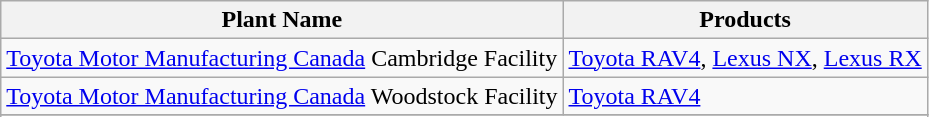<table class="wikitable">
<tr>
<th>Plant Name</th>
<th>Products</th>
</tr>
<tr --->
<td><a href='#'>Toyota Motor Manufacturing Canada</a> Cambridge Facility</td>
<td><a href='#'>Toyota RAV4</a>, <a href='#'>Lexus NX</a>, <a href='#'>Lexus RX</a></td>
</tr>
<tr --->
<td><a href='#'>Toyota Motor Manufacturing Canada</a> Woodstock Facility</td>
<td><a href='#'>Toyota RAV4</a></td>
</tr>
<tr --->
</tr>
<tr --->
</tr>
</table>
